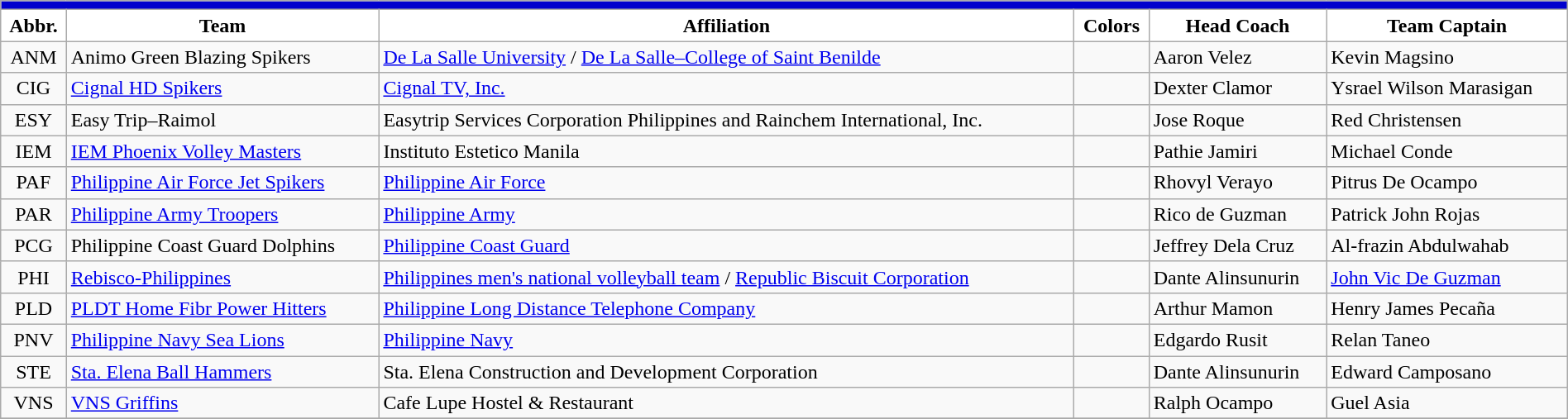<table class="wikitable" style="width:100%; text-align:left">
<tr>
<th style=background:#0000CD colspan=6><span><a href='#'></a></span></th>
</tr>
<tr>
<th style="background:white">Abbr.</th>
<th style="background:white">Team</th>
<th style="background:white">Affiliation</th>
<th style="background:white">Colors</th>
<th style="background:white">Head Coach</th>
<th style="background:white">Team Captain</th>
</tr>
<tr>
<td style="text-align:center;">ANM</td>
<td>Animo Green Blazing Spikers</td>
<td><a href='#'>De La Salle University</a> / <a href='#'>De La Salle–College of Saint Benilde</a></td>
<td style="text-align:center;"> </td>
<td>Aaron Velez</td>
<td>Kevin Magsino</td>
</tr>
<tr>
<td style="text-align:center;">CIG</td>
<td><a href='#'>Cignal HD Spikers</a></td>
<td><a href='#'>Cignal TV, Inc.</a></td>
<td style="text-align:center;"> </td>
<td>Dexter Clamor</td>
<td>Ysrael Wilson Marasigan</td>
</tr>
<tr>
<td style="text-align:center;">ESY</td>
<td>Easy Trip–Raimol</td>
<td>Easytrip Services Corporation Philippines and Rainchem International, Inc.</td>
<td style="text-align:center;"> </td>
<td>Jose Roque</td>
<td>Red Christensen</td>
</tr>
<tr>
<td style="text-align:center;">IEM</td>
<td><a href='#'>IEM Phoenix Volley Masters</a></td>
<td>Instituto Estetico Manila</td>
<td style="text-align:center;"> </td>
<td>Pathie Jamiri</td>
<td>Michael Conde</td>
</tr>
<tr>
<td style="text-align:center;">PAF</td>
<td><a href='#'>Philippine Air Force Jet Spikers</a></td>
<td><a href='#'>Philippine Air Force</a></td>
<td style="text-align:center;"> </td>
<td>Rhovyl Verayo</td>
<td>Pitrus De Ocampo</td>
</tr>
<tr>
<td style="text-align:center;">PAR</td>
<td><a href='#'>Philippine Army Troopers</a></td>
<td><a href='#'>Philippine Army</a></td>
<td style="text-align:center;">  </td>
<td>Rico de Guzman</td>
<td>Patrick John Rojas</td>
</tr>
<tr>
<td style="text-align:center;">PCG</td>
<td>Philippine Coast Guard Dolphins</td>
<td><a href='#'>Philippine Coast Guard</a></td>
<td style="text-align:center;"> </td>
<td>Jeffrey Dela Cruz</td>
<td>Al-frazin Abdulwahab</td>
</tr>
<tr>
<td style="text-align:center;">PHI</td>
<td><a href='#'>Rebisco-Philippines</a></td>
<td><a href='#'>Philippines men's national volleyball team</a> / <a href='#'>Republic Biscuit Corporation</a></td>
<td style="text-align:center;">  </td>
<td>Dante Alinsunurin</td>
<td><a href='#'>John Vic De Guzman</a></td>
</tr>
<tr>
<td style="text-align:center;">PLD</td>
<td><a href='#'>PLDT Home Fibr Power Hitters</a></td>
<td><a href='#'>Philippine Long Distance Telephone Company</a></td>
<td style="text-align:center;">  </td>
<td>Arthur Mamon</td>
<td>Henry James Pecaña</td>
</tr>
<tr>
<td style="text-align:center;">PNV</td>
<td><a href='#'>Philippine Navy Sea Lions</a></td>
<td><a href='#'>Philippine Navy</a></td>
<td style="text-align:center;"> </td>
<td>Edgardo Rusit</td>
<td>Relan Taneo</td>
</tr>
<tr>
<td style="text-align:center;">STE</td>
<td><a href='#'>Sta. Elena Ball Hammers</a></td>
<td>Sta. Elena Construction and Development Corporation</td>
<td style="text-align:center;">  </td>
<td>Dante Alinsunurin</td>
<td>Edward Camposano</td>
</tr>
<tr>
<td style="text-align:center;">VNS</td>
<td><a href='#'>VNS Griffins</a></td>
<td>Cafe Lupe Hostel & Restaurant</td>
<td style="text-align:center;">  </td>
<td>Ralph Ocampo</td>
<td>Guel Asia</td>
</tr>
<tr>
</tr>
</table>
